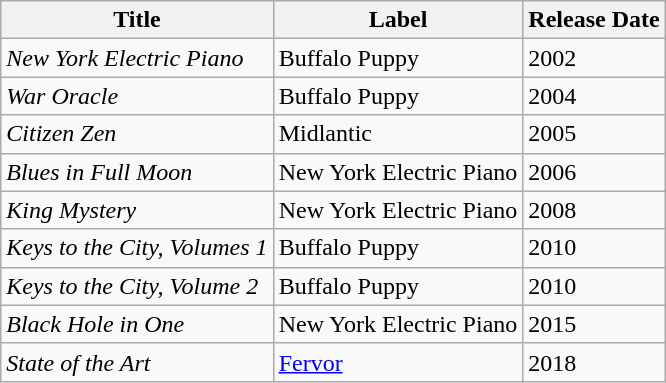<table class="wikitable">
<tr>
<th>Title</th>
<th>Label</th>
<th>Release Date</th>
</tr>
<tr>
<td><em>New York Electric Piano</em></td>
<td>Buffalo Puppy</td>
<td>2002</td>
</tr>
<tr>
<td><em>War Oracle</em></td>
<td>Buffalo Puppy</td>
<td>2004</td>
</tr>
<tr>
<td><em>Citizen Zen</em></td>
<td>Midlantic</td>
<td>2005</td>
</tr>
<tr>
<td><em>Blues in Full Moon</em></td>
<td>New York Electric Piano</td>
<td>2006</td>
</tr>
<tr>
<td><em>King Mystery</em></td>
<td>New York Electric Piano</td>
<td>2008</td>
</tr>
<tr>
<td><em>Keys to the City, Volumes 1</em></td>
<td>Buffalo Puppy</td>
<td>2010</td>
</tr>
<tr>
<td><em>Keys to the City, Volume 2</em></td>
<td>Buffalo Puppy</td>
<td>2010</td>
</tr>
<tr>
<td><em>Black Hole in One</em></td>
<td>New York Electric Piano</td>
<td>2015</td>
</tr>
<tr>
<td><em>State of the Art</em></td>
<td><a href='#'>Fervor</a></td>
<td>2018</td>
</tr>
</table>
